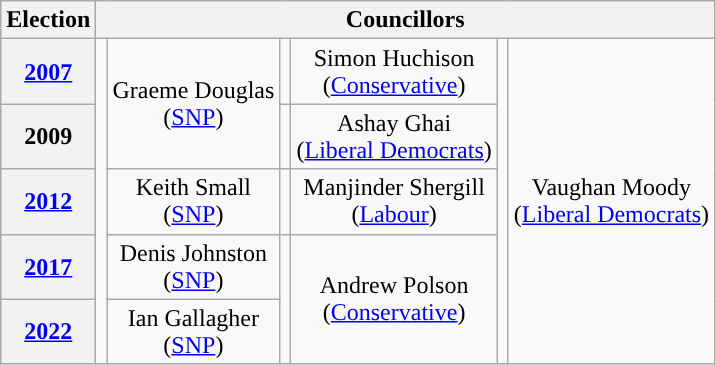<table class="wikitable" style="text-align:center">
<tr>
<th>Election</th>
<th colspan=6>Councillors</th>
</tr>
<tr>
<th><a href='#'>2007</a></th>
<td rowspan=5; style="background-color: "></td>
<td rowspan=2>Graeme Douglas<br>(<a href='#'>SNP</a>)</td>
<td rowspan=1; style="background-color: "></td>
<td rowspan=1>Simon Huchison<br>(<a href='#'>Conservative</a>)</td>
<td rowspan=5; style="background-color: "></td>
<td rowspan=5>Vaughan Moody<br>(<a href='#'>Liberal Democrats</a>)</td>
</tr>
<tr>
<th>2009</th>
<td rowspan=1; style="background-color: "></td>
<td rowspan=1>Ashay Ghai<br>(<a href='#'>Liberal Democrats</a>)</td>
</tr>
<tr>
<th><a href='#'>2012</a></th>
<td rowspan=1>Keith Small<br>(<a href='#'>SNP</a>)</td>
<td rowspan=1; style="background-color: "></td>
<td rowspan=1>Manjinder Shergill<br>(<a href='#'>Labour</a>)</td>
</tr>
<tr>
<th><a href='#'>2017</a></th>
<td rowspan=1>Denis Johnston<br>(<a href='#'>SNP</a>)</td>
<td rowspan=2; style="background-color: "></td>
<td rowspan=2>Andrew Polson<br>(<a href='#'>Conservative</a>)</td>
</tr>
<tr>
<th><a href='#'>2022</a></th>
<td rowspan=1>Ian Gallagher<br>(<a href='#'>SNP</a>)</td>
</tr>
</table>
